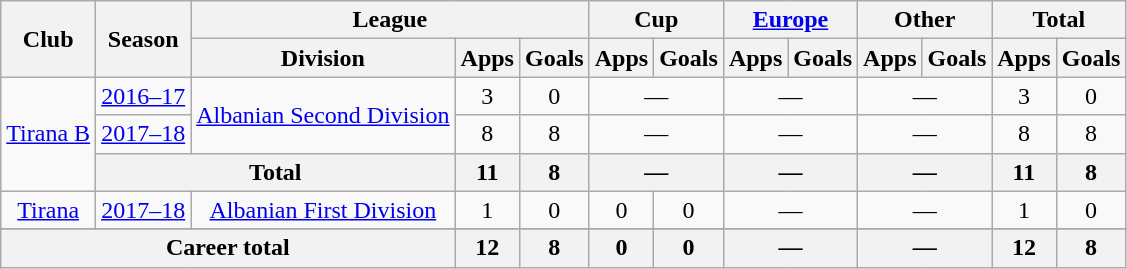<table class="wikitable" style="text-align:center">
<tr>
<th rowspan="2">Club</th>
<th rowspan="2">Season</th>
<th colspan="3">League</th>
<th colspan="2">Cup</th>
<th colspan="2"><a href='#'>Europe</a></th>
<th colspan="2">Other</th>
<th colspan="2">Total</th>
</tr>
<tr>
<th>Division</th>
<th>Apps</th>
<th>Goals</th>
<th>Apps</th>
<th>Goals</th>
<th>Apps</th>
<th>Goals</th>
<th>Apps</th>
<th>Goals</th>
<th>Apps</th>
<th>Goals</th>
</tr>
<tr>
<td rowspan="3" valign="center"><a href='#'>Tirana B</a></td>
<td><a href='#'>2016–17</a></td>
<td rowspan="2"><a href='#'>Albanian Second Division</a></td>
<td>3</td>
<td>0</td>
<td colspan="2">—</td>
<td colspan="2">—</td>
<td colspan="2">—</td>
<td>3</td>
<td>0</td>
</tr>
<tr>
<td><a href='#'>2017–18</a></td>
<td>8</td>
<td>8</td>
<td colspan="2">—</td>
<td colspan="2">—</td>
<td colspan="2">—</td>
<td>8</td>
<td>8</td>
</tr>
<tr>
<th colspan="2" valign="center">Total</th>
<th>11</th>
<th>8</th>
<th colspan="2">—</th>
<th colspan="2">—</th>
<th colspan="2">—</th>
<th>11</th>
<th>8</th>
</tr>
<tr>
<td rowspan="1" valign="center"><a href='#'>Tirana</a></td>
<td><a href='#'>2017–18</a></td>
<td rowspan="1"><a href='#'>Albanian First Division</a></td>
<td>1</td>
<td>0</td>
<td>0</td>
<td>0</td>
<td colspan="2">—</td>
<td colspan="2">—</td>
<td>1</td>
<td>0</td>
</tr>
<tr>
</tr>
<tr>
<th colspan="3">Career total</th>
<th>12</th>
<th>8</th>
<th>0</th>
<th>0</th>
<th colspan="2">—</th>
<th colspan="2">—</th>
<th>12</th>
<th>8</th>
</tr>
</table>
